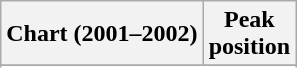<table class="wikitable sortable">
<tr>
<th align="left">Chart (2001–2002)</th>
<th align="center">Peak<br>position</th>
</tr>
<tr>
</tr>
<tr>
</tr>
</table>
